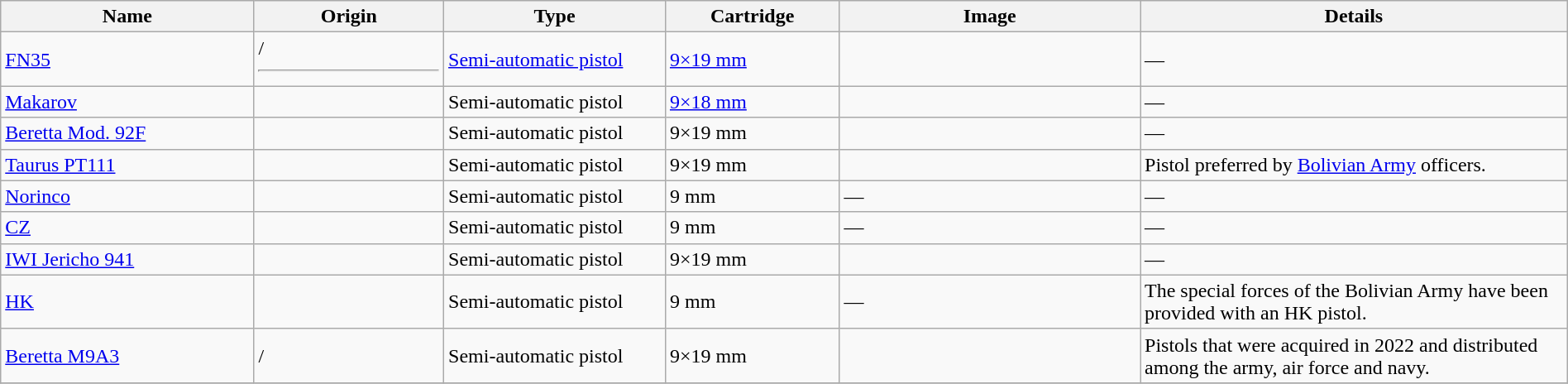<table class="wikitable" border="0" style="width:100%">
<tr>
<th style="text-align: center; width:16%;">Name</th>
<th style="text-align: center; width:12%;">Origin</th>
<th style="text-align: center; width:14%;">Type</th>
<th style="text-align: center; width:11%;">Cartridge</th>
<th style="text-align: center; width:19%;">Image</th>
<th style="text-align: center; width:27%;">Details</th>
</tr>
<tr>
<td><a href='#'>FN35</a></td>
<td> /<br>  <hr></td>
<td><a href='#'>Semi-automatic pistol</a></td>
<td><a href='#'>9×19 mm</a></td>
<td></td>
<td>—</td>
</tr>
<tr>
<td><a href='#'>Makarov</a></td>
<td></td>
<td>Semi-automatic pistol</td>
<td><a href='#'>9×18 mm</a></td>
<td></td>
<td>—</td>
</tr>
<tr>
<td><a href='#'>Beretta Mod. 92F</a></td>
<td></td>
<td>Semi-automatic pistol</td>
<td>9×19 mm</td>
<td></td>
<td>—</td>
</tr>
<tr>
<td><a href='#'>Taurus PT111</a></td>
<td></td>
<td>Semi-automatic pistol</td>
<td>9×19 mm</td>
<td></td>
<td>Pistol preferred by <a href='#'>Bolivian Army</a> officers.</td>
</tr>
<tr>
<td><a href='#'>Norinco</a></td>
<td></td>
<td>Semi-automatic pistol</td>
<td>9 mm</td>
<td>—</td>
<td>—</td>
</tr>
<tr>
<td><a href='#'>CZ</a></td>
<td></td>
<td>Semi-automatic pistol</td>
<td>9 mm</td>
<td>—</td>
<td>—</td>
</tr>
<tr>
<td><a href='#'>IWI Jericho 941</a></td>
<td></td>
<td>Semi-automatic pistol</td>
<td>9×19 mm</td>
<td></td>
<td>—</td>
</tr>
<tr>
<td><a href='#'>HK</a></td>
<td> </td>
<td>Semi-automatic pistol</td>
<td>9 mm</td>
<td>—</td>
<td>The special forces of the Bolivian Army have been provided with an HK pistol.</td>
</tr>
<tr>
<td><a href='#'>Beretta M9A3</a></td>
<td> /<br></td>
<td>Semi-automatic pistol</td>
<td>9×19 mm</td>
<td></td>
<td>Pistols that were acquired in 2022 and distributed among the army, air force and navy.</td>
</tr>
<tr>
</tr>
</table>
